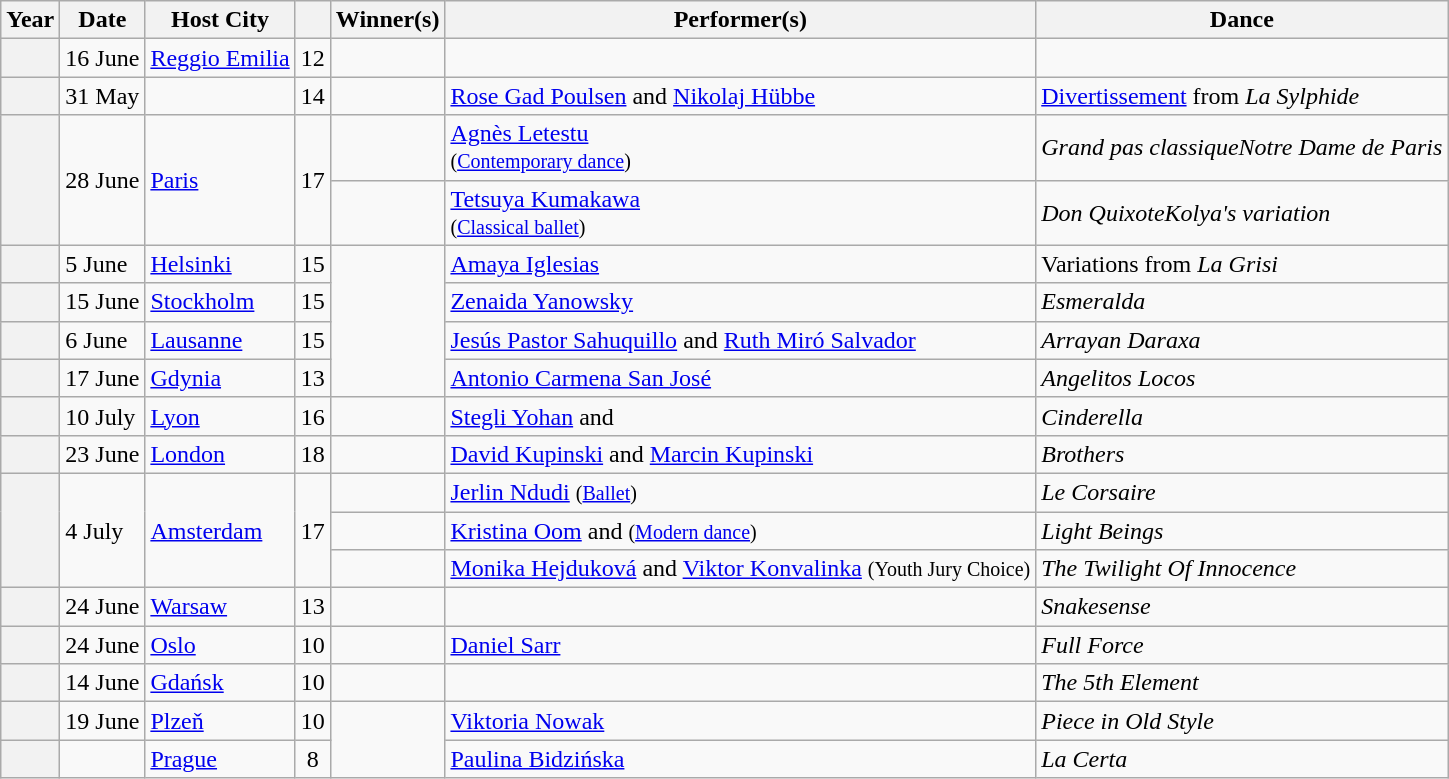<table class="wikitable sortable plainrowheaders">
<tr>
<th>Year</th>
<th>Date</th>
<th>Host City</th>
<th></th>
<th>Winner(s)</th>
<th>Performer(s)</th>
<th>Dance</th>
</tr>
<tr>
<th scope="row" style="text-align:center;"></th>
<td>16 June</td>
<td> <a href='#'>Reggio Emilia</a></td>
<td style="text-align:center;">12</td>
<td></td>
<td></td>
<td></td>
</tr>
<tr>
<th scope="row" style="text-align:center;"></th>
<td>31 May</td>
<td></td>
<td style="text-align:center;">14</td>
<td></td>
<td><a href='#'>Rose Gad Poulsen</a> and <a href='#'>Nikolaj Hübbe</a></td>
<td><a href='#'>Divertissement</a> from <em>La Sylphide</em></td>
</tr>
<tr>
<th scope="row" style="text-align:center;" rowspan="2"></th>
<td rowspan="2">28 June</td>
<td rowspan="2"> <a href='#'>Paris</a></td>
<td style="text-align:center;" rowspan="2">17</td>
<td></td>
<td><a href='#'>Agnès Letestu</a><br><small>(<a href='#'>Contemporary dance</a>)</small></td>
<td><em>Grand pas classique</em><em>Notre Dame de Paris</em></td>
</tr>
<tr>
<td></td>
<td><a href='#'>Tetsuya Kumakawa</a><br><small>(<a href='#'>Classical ballet</a>)</small></td>
<td><em>Don Quixote</em><em>Kolya's variation</em></td>
</tr>
<tr>
<th scope="row" style="text-align:center;"></th>
<td>5 June</td>
<td> <a href='#'>Helsinki</a></td>
<td style="text-align:center;">15</td>
<td rowspan=4></td>
<td><a href='#'>Amaya Iglesias</a></td>
<td>Variations from <em>La Grisi</em></td>
</tr>
<tr>
<th scope="row" style="text-align:center;"></th>
<td>15 June</td>
<td> <a href='#'>Stockholm</a></td>
<td style="text-align:center;">15</td>
<td><a href='#'>Zenaida Yanowsky</a></td>
<td><em>Esmeralda</em></td>
</tr>
<tr>
<th scope="row" style="text-align:center;"></th>
<td>6 June</td>
<td> <a href='#'>Lausanne</a></td>
<td style="text-align:center;">15</td>
<td><a href='#'>Jesús Pastor Sahuquillo</a> and <a href='#'>Ruth Miró Salvador</a></td>
<td><em>Arrayan Daraxa</em></td>
</tr>
<tr>
<th scope="row" style="text-align:center;"></th>
<td>17 June</td>
<td> <a href='#'>Gdynia</a></td>
<td style="text-align:center;">13</td>
<td><a href='#'>Antonio Carmena San José</a></td>
<td><em>Angelitos Locos</em></td>
</tr>
<tr>
<th scope="row" style="text-align:center;"></th>
<td>10 July</td>
<td> <a href='#'>Lyon</a></td>
<td style="text-align:center;">16</td>
<td></td>
<td><a href='#'>Stegli Yohan</a> and </td>
<td><em>Cinderella</em></td>
</tr>
<tr>
<th scope="row" style="text-align:center;"></th>
<td>23 June</td>
<td> <a href='#'>London</a></td>
<td style="text-align:center;">18</td>
<td></td>
<td><a href='#'>David Kupinski</a> and <a href='#'>Marcin Kupinski</a></td>
<td><em>Brothers</em></td>
</tr>
<tr>
<th scope="row" style="text-align:center;" rowspan="3"></th>
<td rowspan="3">4 July</td>
<td rowspan="3"> <a href='#'>Amsterdam</a></td>
<td style="text-align:center;" rowspan="3">17</td>
<td></td>
<td><a href='#'>Jerlin Ndudi</a> <small>(<a href='#'>Ballet</a>)</small></td>
<td><em>Le Corsaire</em></td>
</tr>
<tr>
<td></td>
<td><a href='#'>Kristina Oom</a> and  <small>(<a href='#'>Modern dance</a>)</small></td>
<td><em>Light Beings</em></td>
</tr>
<tr>
<td></td>
<td><a href='#'>Monika Hejduková</a> and <a href='#'>Viktor Konvalinka</a> <small>(Youth Jury Choice)</small></td>
<td><em>The Twilight Of Innocence</em></td>
</tr>
<tr>
<th scope="row" style="text-align:center;"></th>
<td>24 June</td>
<td> <a href='#'>Warsaw</a></td>
<td style="text-align:center;">13</td>
<td></td>
<td></td>
<td><em>Snakesense</em></td>
</tr>
<tr>
<th scope="row" style="text-align:center;"></th>
<td>24 June</td>
<td> <a href='#'>Oslo</a></td>
<td style="text-align:center;">10</td>
<td></td>
<td><a href='#'>Daniel Sarr</a></td>
<td><em>Full Force</em></td>
</tr>
<tr>
<th scope="row" style="text-align:center;"></th>
<td>14 June</td>
<td> <a href='#'>Gdańsk</a></td>
<td style="text-align:center;">10</td>
<td></td>
<td></td>
<td><em>The 5th Element</em></td>
</tr>
<tr>
<th scope="row" style="text-align:center;"></th>
<td>19 June</td>
<td> <a href='#'>Plzeň</a></td>
<td style="text-align:center;">10</td>
<td rowspan=2></td>
<td><a href='#'>Viktoria Nowak</a></td>
<td><em>Piece in Old Style</em></td>
</tr>
<tr>
<th scope="row" style="text-align:center;"></th>
<td></td>
<td> <a href='#'>Prague</a></td>
<td style="text-align:center;">8</td>
<td><a href='#'>Paulina Bidzińska</a></td>
<td><em>La Certa</em></td>
</tr>
</table>
